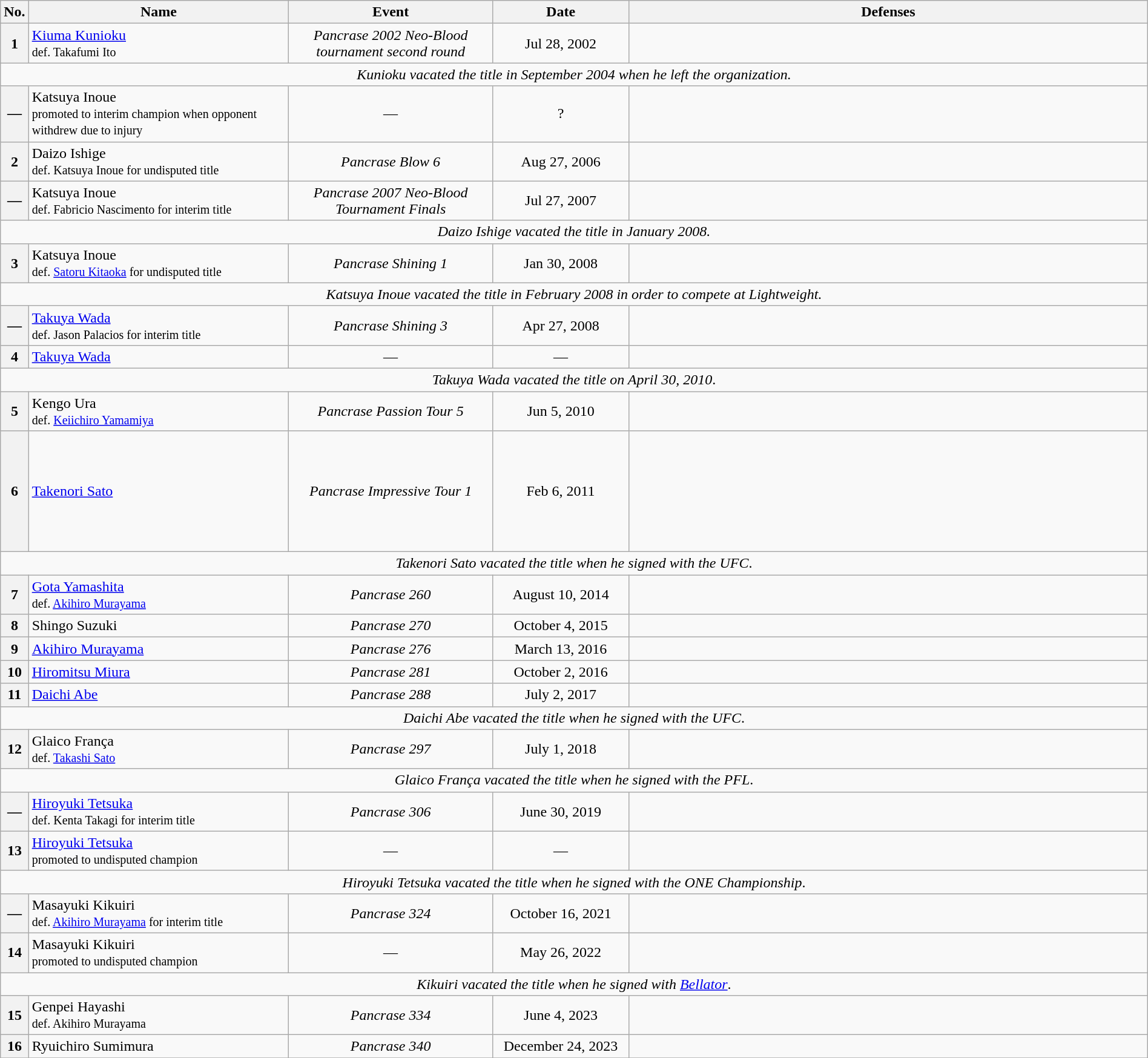<table class="wikitable" width=100%>
<tr>
<th width=1%>No.</th>
<th width=23%>Name</th>
<th width=18%>Event</th>
<th width=12%>Date</th>
<th width=46%>Defenses</th>
</tr>
<tr>
<th>1</th>
<td align=left> <a href='#'>Kiuma Kunioku</a><br><small>def. Takafumi Ito</small></td>
<td align=center><em>Pancrase 2002 Neo-Blood tournament second round</em><br></td>
<td align=center>Jul 28, 2002</td>
<td><br><br>
</td>
</tr>
<tr>
<td colspan=5 align=center><em>Kunioku vacated the title in September 2004 when he left the organization.</em></td>
</tr>
<tr>
<th>—</th>
<td align=left> Katsuya Inoue<br><small>promoted to interim champion when opponent withdrew due to injury</small></td>
<td align=center>—</td>
<td align=center>?</td>
<td><br><br>
</td>
</tr>
<tr>
<th>2</th>
<td align=left> Daizo Ishige<br><small>def. Katsuya Inoue for undisputed title</small></td>
<td align=center><em>Pancrase Blow 6</em><br></td>
<td align=center>Aug 27, 2006</td>
<td></td>
</tr>
<tr>
<th>—</th>
<td align=left> Katsuya Inoue<br><small>def. Fabricio Nascimento for interim title</small></td>
<td align=center><em>Pancrase 2007 Neo-Blood Tournament Finals</em><br></td>
<td align=center>Jul 27, 2007</td>
<td></td>
</tr>
<tr>
<td colspan=5 align=center><em>Daizo Ishige vacated the title in January 2008.</em></td>
</tr>
<tr>
<th>3</th>
<td align=left> Katsuya Inoue<br><small>def. <a href='#'>Satoru Kitaoka</a> for undisputed title</small></td>
<td align=center><em>Pancrase Shining 1</em><br></td>
<td align=center>Jan 30, 2008</td>
<td></td>
</tr>
<tr>
<td colspan=5 align=center><em>Katsuya Inoue vacated the title in February 2008 in order to compete at Lightweight.</em></td>
</tr>
<tr>
<th>—</th>
<td align=left> <a href='#'>Takuya Wada</a><br><small>def. Jason Palacios for interim title</small></td>
<td align=center><em>Pancrase Shining 3</em><br></td>
<td align=center>Apr 27, 2008</td>
<td></td>
</tr>
<tr>
<th>4</th>
<td align=left> <a href='#'>Takuya Wada</a><br></td>
<td align=center>—</td>
<td align=center>—</td>
<td><br></td>
</tr>
<tr>
<td colspan=5 align=center><em>Takuya Wada vacated the title on April 30, 2010</em>.</td>
</tr>
<tr>
<th>5</th>
<td align=left> Kengo Ura<br><small>def. <a href='#'>Keiichiro Yamamiya</a></small></td>
<td align=center><em>Pancrase Passion Tour 5</em><br></td>
<td align=center>Jun 5, 2010</td>
<td></td>
</tr>
<tr>
<th>6</th>
<td align=left> <a href='#'>Takenori Sato</a></td>
<td align=center><em>Pancrase Impressive Tour 1</em><br></td>
<td align=center>Feb 6, 2011</td>
<td><br><br>
<br>
<br>
<br>
<br>
<br></td>
</tr>
<tr>
<td colspan=5 align=center><em>Takenori Sato vacated the title when he signed with the UFC</em>.</td>
</tr>
<tr>
<th>7</th>
<td align=left> <a href='#'>Gota Yamashita</a><br><small>def. <a href='#'>Akihiro Murayama</a></small></td>
<td align=center><em>Pancrase 260</em><br></td>
<td align=center>August 10, 2014</td>
<td><br><br></td>
</tr>
<tr>
<th>8</th>
<td align=left> Shingo Suzuki</td>
<td align=center><em>Pancrase 270</em><br></td>
<td align=center>October 4, 2015</td>
<td></td>
</tr>
<tr>
<th>9</th>
<td align=left> <a href='#'>Akihiro Murayama</a></td>
<td align=center><em>Pancrase 276</em><br></td>
<td align=center>March 13, 2016</td>
<td></td>
</tr>
<tr>
<th>10</th>
<td align=left> <a href='#'>Hiromitsu Miura</a></td>
<td align=center><em>Pancrase 281</em><br></td>
<td align=center>October 2, 2016</td>
<td></td>
</tr>
<tr>
<th>11</th>
<td align=left> <a href='#'>Daichi Abe</a></td>
<td align=center><em>Pancrase 288</em><br></td>
<td align=center>July 2, 2017</td>
<td></td>
</tr>
<tr>
<td colspan=5 align=center><em>Daichi Abe vacated the title when he signed with the UFC</em>.</td>
</tr>
<tr>
<th>12</th>
<td align=left> Glaico França<br><small>def. <a href='#'>Takashi Sato</a></small></td>
<td align=center><em>Pancrase 297</em><br></td>
<td align=center>July 1, 2018</td>
<td></td>
</tr>
<tr>
<td colspan=5 align=center><em>Glaico França vacated the title when he signed with the PFL</em>.</td>
</tr>
<tr>
<th>—</th>
<td align=left> <a href='#'>Hiroyuki Tetsuka</a><br><small>def. Kenta Takagi for interim title</small></td>
<td align=center><em>Pancrase 306</em><br></td>
<td align=center>June 30, 2019</td>
<td></td>
</tr>
<tr>
<th>13</th>
<td align=left> <a href='#'>Hiroyuki Tetsuka</a><br><small>promoted to undisputed champion</small></td>
<td align=center>—</td>
<td align=center>—</td>
<td></td>
</tr>
<tr>
<td colspan=5 align=center><em>Hiroyuki Tetsuka vacated the title when he signed with the ONE Championship</em>.</td>
</tr>
<tr>
<th>—</th>
<td align=left> Masayuki Kikuiri<br><small>def. <a href='#'>Akihiro Murayama</a> for interim title</small></td>
<td align=center><em>Pancrase 324</em><br></td>
<td align=center>October 16, 2021</td>
<td></td>
</tr>
<tr>
<th>14</th>
<td align=left> Masayuki Kikuiri<br><small>promoted to undisputed champion</small></td>
<td align=center>—</td>
<td align=center>May 26, 2022</td>
<td></td>
</tr>
<tr>
<td colspan=5 align=center><em>Kikuiri vacated the title when he signed with <a href='#'>Bellator</a></em>.</td>
</tr>
<tr>
<th>15</th>
<td align=left> Genpei Hayashi<br><small>def. Akihiro Murayama</small></td>
<td align=center><em>Pancrase 334</em><br></td>
<td align=center>June 4, 2023</td>
<td></td>
</tr>
<tr>
<th>16</th>
<td align=left> Ryuichiro Sumimura</td>
<td align=center><em>Pancrase 340</em><br></td>
<td align=center>December 24, 2023</td>
<td></td>
</tr>
<tr>
</tr>
</table>
